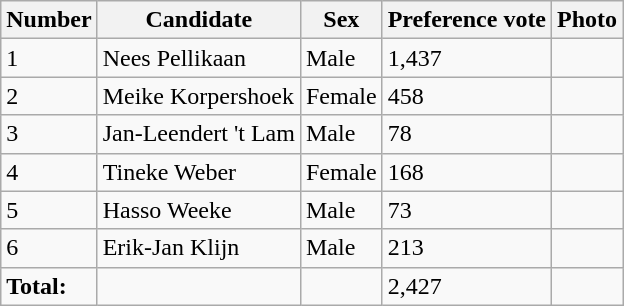<table class="wikitable vatop">
<tr>
<th>Number</th>
<th>Candidate</th>
<th>Sex</th>
<th>Preference vote</th>
<th>Photo</th>
</tr>
<tr>
<td>1</td>
<td>Nees Pellikaan</td>
<td>Male</td>
<td>1,437</td>
<td></td>
</tr>
<tr>
<td>2</td>
<td>Meike Korpershoek</td>
<td>Female</td>
<td>458</td>
<td></td>
</tr>
<tr>
<td>3</td>
<td>Jan-Leendert 't Lam</td>
<td>Male</td>
<td>78</td>
<td></td>
</tr>
<tr>
<td>4</td>
<td>Tineke Weber</td>
<td>Female</td>
<td>168</td>
<td></td>
</tr>
<tr>
<td>5</td>
<td>Hasso Weeke</td>
<td>Male</td>
<td>73</td>
<td></td>
</tr>
<tr>
<td>6</td>
<td>Erik-Jan Klijn</td>
<td>Male</td>
<td>213</td>
<td></td>
</tr>
<tr>
<td><strong>Total:</strong></td>
<td></td>
<td></td>
<td>2,427</td>
<td></td>
</tr>
</table>
